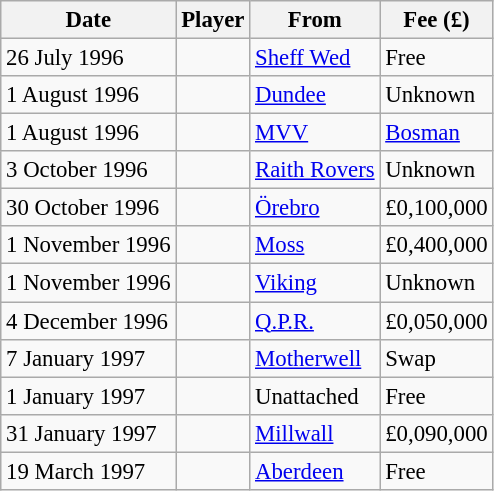<table class="wikitable sortable" style="font-size:95%; padding:1px">
<tr>
<th>Date</th>
<th>Player</th>
<th>From</th>
<th>Fee (£)</th>
</tr>
<tr>
<td>26 July 1996</td>
<td> </td>
<td><a href='#'>Sheff Wed</a></td>
<td>Free</td>
</tr>
<tr>
<td>1 August 1996</td>
<td> </td>
<td><a href='#'>Dundee</a></td>
<td>Unknown</td>
</tr>
<tr>
<td>1 August 1996</td>
<td> </td>
<td><a href='#'>MVV</a></td>
<td><a href='#'>Bosman</a></td>
</tr>
<tr>
<td>3 October 1996</td>
<td> </td>
<td><a href='#'>Raith Rovers</a></td>
<td>Unknown</td>
</tr>
<tr>
<td>30 October 1996</td>
<td> </td>
<td><a href='#'>Örebro</a></td>
<td>£0,100,000</td>
</tr>
<tr>
<td>1 November 1996</td>
<td> </td>
<td><a href='#'>Moss</a></td>
<td>£0,400,000</td>
</tr>
<tr>
<td>1 November 1996</td>
<td> </td>
<td><a href='#'>Viking</a></td>
<td>Unknown</td>
</tr>
<tr>
<td>4 December 1996</td>
<td> </td>
<td><a href='#'>Q.P.R.</a></td>
<td>£0,050,000</td>
</tr>
<tr>
<td>7 January 1997</td>
<td> </td>
<td><a href='#'>Motherwell</a></td>
<td>Swap</td>
</tr>
<tr>
<td>1 January 1997</td>
<td> </td>
<td>Unattached</td>
<td>Free</td>
</tr>
<tr>
<td>31 January 1997</td>
<td> </td>
<td><a href='#'>Millwall</a></td>
<td>£0,090,000</td>
</tr>
<tr>
<td>19 March 1997</td>
<td> </td>
<td><a href='#'>Aberdeen</a></td>
<td>Free</td>
</tr>
</table>
